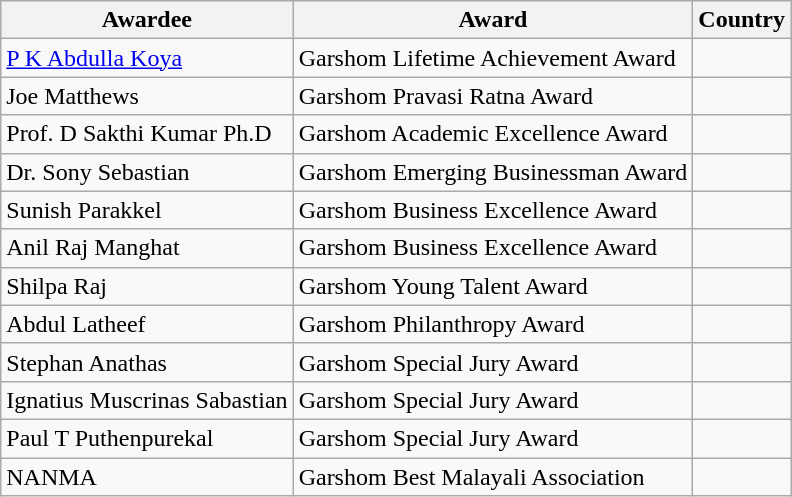<table class="wikitable">
<tr>
<th>Awardee</th>
<th>Award</th>
<th>Country</th>
</tr>
<tr>
<td><a href='#'>P K Abdulla Koya</a></td>
<td>Garshom Lifetime Achievement Award</td>
<td></td>
</tr>
<tr>
<td>Joe Matthews</td>
<td>Garshom Pravasi Ratna Award</td>
<td></td>
</tr>
<tr>
<td>Prof. D Sakthi Kumar Ph.D</td>
<td>Garshom Academic Excellence Award</td>
<td></td>
</tr>
<tr>
<td>Dr. Sony Sebastian</td>
<td>Garshom Emerging Businessman Award</td>
<td></td>
</tr>
<tr>
<td>Sunish Parakkel</td>
<td>Garshom Business Excellence Award</td>
<td></td>
</tr>
<tr>
<td>Anil Raj Manghat</td>
<td>Garshom Business Excellence Award</td>
<td></td>
</tr>
<tr>
<td>Shilpa Raj</td>
<td>Garshom Young Talent Award</td>
<td></td>
</tr>
<tr>
<td>Abdul Latheef</td>
<td>Garshom Philanthropy Award</td>
<td></td>
</tr>
<tr>
<td>Stephan Anathas</td>
<td>Garshom Special Jury Award</td>
<td></td>
</tr>
<tr>
<td>Ignatius Muscrinas Sabastian</td>
<td>Garshom Special Jury Award</td>
<td></td>
</tr>
<tr>
<td>Paul T Puthenpurekal</td>
<td>Garshom Special Jury Award</td>
<td></td>
</tr>
<tr>
<td>NANMA</td>
<td>Garshom Best Malayali Association</td>
<td></td>
</tr>
</table>
